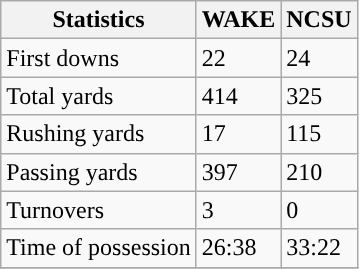<table class="wikitable">
<tr>
<th>Statistics</th>
<th>WAKE</th>
<th>NCSU</th>
</tr>
<tr>
<td>First downs</td>
<td>22</td>
<td>24</td>
</tr>
<tr>
<td>Total yards</td>
<td>414</td>
<td>325</td>
</tr>
<tr>
<td>Rushing yards</td>
<td>17</td>
<td>115</td>
</tr>
<tr>
<td>Passing yards</td>
<td>397</td>
<td>210</td>
</tr>
<tr>
<td>Turnovers</td>
<td>3</td>
<td>0</td>
</tr>
<tr>
<td>Time of possession</td>
<td>26:38</td>
<td>33:22</td>
</tr>
<tr>
</tr>
</table>
